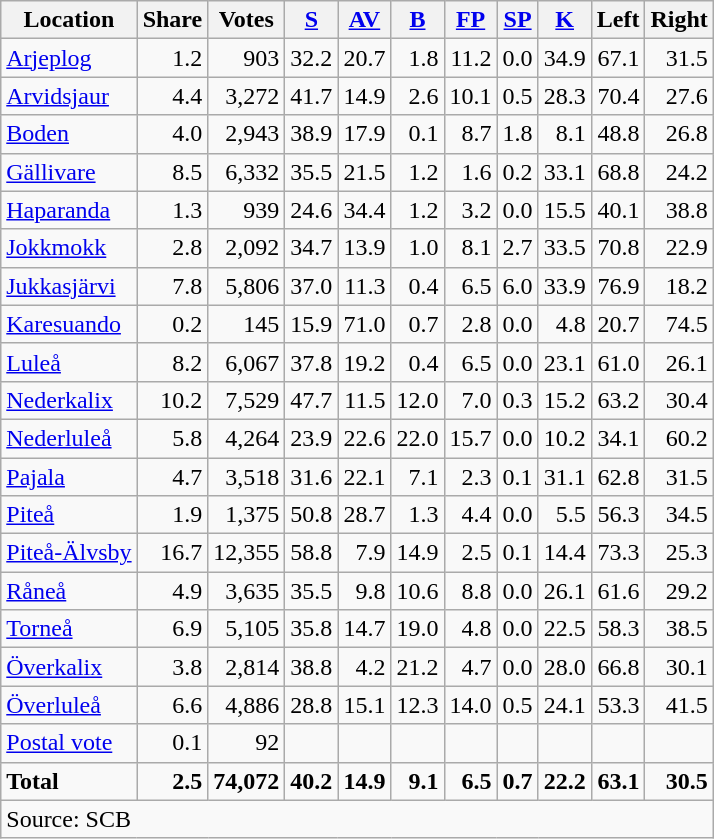<table class="wikitable sortable" style=text-align:right>
<tr>
<th>Location</th>
<th>Share</th>
<th>Votes</th>
<th><a href='#'>S</a></th>
<th><a href='#'>AV</a></th>
<th><a href='#'>B</a></th>
<th><a href='#'>FP</a></th>
<th><a href='#'>SP</a></th>
<th><a href='#'>K</a></th>
<th>Left</th>
<th>Right</th>
</tr>
<tr>
<td align=left><a href='#'>Arjeplog</a></td>
<td>1.2</td>
<td>903</td>
<td>32.2</td>
<td>20.7</td>
<td>1.8</td>
<td>11.2</td>
<td>0.0</td>
<td>34.9</td>
<td>67.1</td>
<td>31.5</td>
</tr>
<tr>
<td align=left><a href='#'>Arvidsjaur</a></td>
<td>4.4</td>
<td>3,272</td>
<td>41.7</td>
<td>14.9</td>
<td>2.6</td>
<td>10.1</td>
<td>0.5</td>
<td>28.3</td>
<td>70.4</td>
<td>27.6</td>
</tr>
<tr>
<td align=left><a href='#'>Boden</a></td>
<td>4.0</td>
<td>2,943</td>
<td>38.9</td>
<td>17.9</td>
<td>0.1</td>
<td>8.7</td>
<td>1.8</td>
<td>8.1</td>
<td>48.8</td>
<td>26.8</td>
</tr>
<tr>
<td align=left><a href='#'>Gällivare</a></td>
<td>8.5</td>
<td>6,332</td>
<td>35.5</td>
<td>21.5</td>
<td>1.2</td>
<td>1.6</td>
<td>0.2</td>
<td>33.1</td>
<td>68.8</td>
<td>24.2</td>
</tr>
<tr>
<td align=left><a href='#'>Haparanda</a></td>
<td>1.3</td>
<td>939</td>
<td>24.6</td>
<td>34.4</td>
<td>1.2</td>
<td>3.2</td>
<td>0.0</td>
<td>15.5</td>
<td>40.1</td>
<td>38.8</td>
</tr>
<tr>
<td align=left><a href='#'>Jokkmokk</a></td>
<td>2.8</td>
<td>2,092</td>
<td>34.7</td>
<td>13.9</td>
<td>1.0</td>
<td>8.1</td>
<td>2.7</td>
<td>33.5</td>
<td>70.8</td>
<td>22.9</td>
</tr>
<tr>
<td align=left><a href='#'>Jukkasjärvi</a></td>
<td>7.8</td>
<td>5,806</td>
<td>37.0</td>
<td>11.3</td>
<td>0.4</td>
<td>6.5</td>
<td>6.0</td>
<td>33.9</td>
<td>76.9</td>
<td>18.2</td>
</tr>
<tr>
<td align=left><a href='#'>Karesuando</a></td>
<td>0.2</td>
<td>145</td>
<td>15.9</td>
<td>71.0</td>
<td>0.7</td>
<td>2.8</td>
<td>0.0</td>
<td>4.8</td>
<td>20.7</td>
<td>74.5</td>
</tr>
<tr>
<td align=left><a href='#'>Luleå</a></td>
<td>8.2</td>
<td>6,067</td>
<td>37.8</td>
<td>19.2</td>
<td>0.4</td>
<td>6.5</td>
<td>0.0</td>
<td>23.1</td>
<td>61.0</td>
<td>26.1</td>
</tr>
<tr>
<td align=left><a href='#'>Nederkalix</a></td>
<td>10.2</td>
<td>7,529</td>
<td>47.7</td>
<td>11.5</td>
<td>12.0</td>
<td>7.0</td>
<td>0.3</td>
<td>15.2</td>
<td>63.2</td>
<td>30.4</td>
</tr>
<tr>
<td align=left><a href='#'>Nederluleå</a></td>
<td>5.8</td>
<td>4,264</td>
<td>23.9</td>
<td>22.6</td>
<td>22.0</td>
<td>15.7</td>
<td>0.0</td>
<td>10.2</td>
<td>34.1</td>
<td>60.2</td>
</tr>
<tr>
<td align=left><a href='#'>Pajala</a></td>
<td>4.7</td>
<td>3,518</td>
<td>31.6</td>
<td>22.1</td>
<td>7.1</td>
<td>2.3</td>
<td>0.1</td>
<td>31.1</td>
<td>62.8</td>
<td>31.5</td>
</tr>
<tr>
<td align=left><a href='#'>Piteå</a></td>
<td>1.9</td>
<td>1,375</td>
<td>50.8</td>
<td>28.7</td>
<td>1.3</td>
<td>4.4</td>
<td>0.0</td>
<td>5.5</td>
<td>56.3</td>
<td>34.5</td>
</tr>
<tr>
<td align=left><a href='#'>Piteå-Älvsby</a></td>
<td>16.7</td>
<td>12,355</td>
<td>58.8</td>
<td>7.9</td>
<td>14.9</td>
<td>2.5</td>
<td>0.1</td>
<td>14.4</td>
<td>73.3</td>
<td>25.3</td>
</tr>
<tr>
<td align=left><a href='#'>Råneå</a></td>
<td>4.9</td>
<td>3,635</td>
<td>35.5</td>
<td>9.8</td>
<td>10.6</td>
<td>8.8</td>
<td>0.0</td>
<td>26.1</td>
<td>61.6</td>
<td>29.2</td>
</tr>
<tr>
<td align=left><a href='#'>Torneå</a></td>
<td>6.9</td>
<td>5,105</td>
<td>35.8</td>
<td>14.7</td>
<td>19.0</td>
<td>4.8</td>
<td>0.0</td>
<td>22.5</td>
<td>58.3</td>
<td>38.5</td>
</tr>
<tr>
<td align=left><a href='#'>Överkalix</a></td>
<td>3.8</td>
<td>2,814</td>
<td>38.8</td>
<td>4.2</td>
<td>21.2</td>
<td>4.7</td>
<td>0.0</td>
<td>28.0</td>
<td>66.8</td>
<td>30.1</td>
</tr>
<tr>
<td align=left><a href='#'>Överluleå</a></td>
<td>6.6</td>
<td>4,886</td>
<td>28.8</td>
<td>15.1</td>
<td>12.3</td>
<td>14.0</td>
<td>0.5</td>
<td>24.1</td>
<td>53.3</td>
<td>41.5</td>
</tr>
<tr>
<td align=left><a href='#'>Postal vote</a></td>
<td>0.1</td>
<td>92</td>
<td></td>
<td></td>
<td></td>
<td></td>
<td></td>
<td></td>
<td></td>
<td></td>
</tr>
<tr>
<td align=left><strong>Total</strong></td>
<td><strong>2.5</strong></td>
<td><strong>74,072</strong></td>
<td><strong>40.2</strong></td>
<td><strong>14.9</strong></td>
<td><strong>9.1</strong></td>
<td><strong>6.5</strong></td>
<td><strong>0.7</strong></td>
<td><strong>22.2</strong></td>
<td><strong>63.1</strong></td>
<td><strong>30.5</strong></td>
</tr>
<tr>
<td align=left colspan=11>Source: SCB </td>
</tr>
</table>
